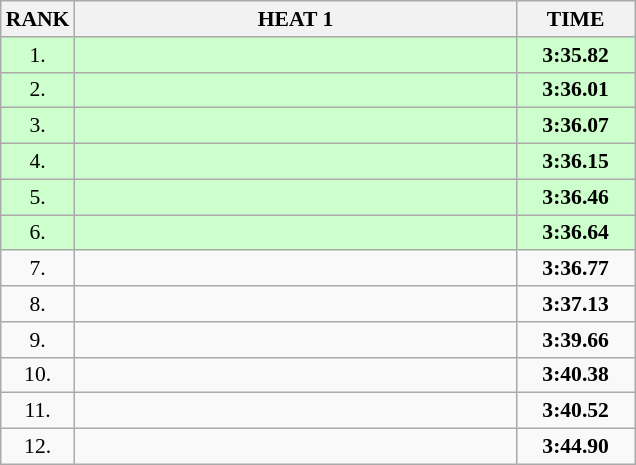<table class="wikitable" style="border-collapse: collapse; font-size: 90%;">
<tr>
<th>RANK</th>
<th style="width: 20em">HEAT 1</th>
<th style="width: 5em">TIME</th>
</tr>
<tr style="background:#ccffcc;">
<td align="center">1.</td>
<td></td>
<td align="center"><strong>3:35.82</strong></td>
</tr>
<tr style="background:#ccffcc;">
<td align="center">2.</td>
<td></td>
<td align="center"><strong>3:36.01</strong></td>
</tr>
<tr style="background:#ccffcc;">
<td align="center">3.</td>
<td></td>
<td align="center"><strong>3:36.07</strong></td>
</tr>
<tr style="background:#ccffcc;">
<td align="center">4.</td>
<td></td>
<td align="center"><strong>3:36.15</strong></td>
</tr>
<tr style="background:#ccffcc;">
<td align="center">5.</td>
<td></td>
<td align="center"><strong>3:36.46</strong></td>
</tr>
<tr style="background:#ccffcc;">
<td align="center">6.</td>
<td></td>
<td align="center"><strong>3:36.64</strong></td>
</tr>
<tr>
<td align="center">7.</td>
<td></td>
<td align="center"><strong>3:36.77</strong></td>
</tr>
<tr>
<td align="center">8.</td>
<td></td>
<td align="center"><strong>3:37.13</strong></td>
</tr>
<tr>
<td align="center">9.</td>
<td></td>
<td align="center"><strong>3:39.66</strong></td>
</tr>
<tr>
<td align="center">10.</td>
<td></td>
<td align="center"><strong>3:40.38</strong></td>
</tr>
<tr>
<td align="center">11.</td>
<td></td>
<td align="center"><strong>3:40.52</strong></td>
</tr>
<tr>
<td align="center">12.</td>
<td></td>
<td align="center"><strong>3:44.90</strong></td>
</tr>
</table>
